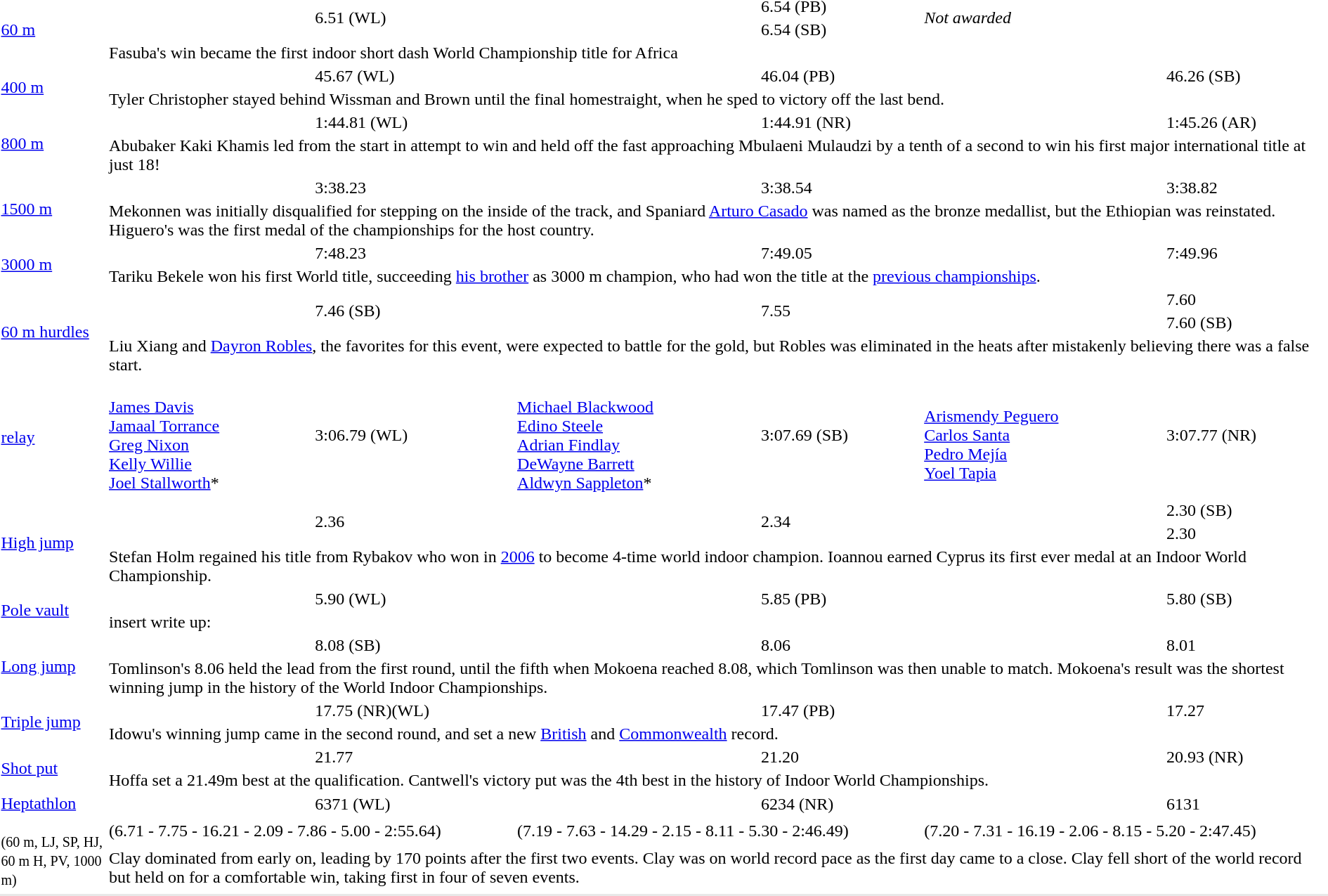<table>
<tr>
<td rowspan=3><a href='#'>60 m</a><br></td>
<td rowspan=2></td>
<td rowspan=2>6.51 (WL)</td>
<td></td>
<td>6.54 (PB)</td>
<td rowspan=2 colspan=2><em>Not awarded</em></td>
</tr>
<tr>
<td></td>
<td>6.54 (SB)</td>
</tr>
<tr>
<td colspan=6>Fasuba's win became the first indoor short dash World Championship title for Africa</td>
</tr>
<tr>
<td rowspan=2><a href='#'>400 m</a><br></td>
<td></td>
<td>45.67  (WL)</td>
<td></td>
<td>46.04 (PB)</td>
<td></td>
<td>46.26 (SB)</td>
</tr>
<tr>
<td colspan=6>Tyler Christopher stayed behind Wissman and Brown until the final homestraight, when he sped to victory off the last bend.</td>
</tr>
<tr>
<td rowspan=2><a href='#'>800 m</a><br></td>
<td></td>
<td>1:44.81 (WL)</td>
<td></td>
<td>1:44.91 (NR)</td>
<td></td>
<td>1:45.26 (AR)</td>
</tr>
<tr>
<td colspan=6>Abubaker Kaki Khamis led from the start in attempt to win and held off the fast approaching Mbulaeni Mulaudzi by a tenth of a second to win his first major international title at just 18!</td>
</tr>
<tr>
<td rowspan=2><a href='#'>1500 m</a><br></td>
<td></td>
<td>3:38.23</td>
<td></td>
<td>3:38.54</td>
<td></td>
<td>3:38.82</td>
</tr>
<tr>
<td colspan=6>Mekonnen was initially disqualified for stepping on the inside of the track, and Spaniard <a href='#'>Arturo Casado</a> was named as the bronze medallist, but the Ethiopian was reinstated. Higuero's was the first medal of the championships for the host country.</td>
</tr>
<tr>
<td rowspan=2><a href='#'>3000 m</a><br></td>
<td></td>
<td>7:48.23</td>
<td></td>
<td>7:49.05</td>
<td></td>
<td>7:49.96</td>
</tr>
<tr>
<td colspan=6>Tariku Bekele won his first World title, succeeding <a href='#'>his brother</a> as 3000 m champion, who had won the title at the <a href='#'>previous championships</a>.</td>
</tr>
<tr>
<td rowspan=3><a href='#'>60 m hurdles</a><br></td>
<td rowspan=2></td>
<td rowspan=2>7.46 (SB)</td>
<td rowspan=2></td>
<td rowspan=2>7.55</td>
<td></td>
<td>7.60</td>
</tr>
<tr>
<td></td>
<td>7.60 (SB)</td>
</tr>
<tr>
<td colspan=6>Liu Xiang and <a href='#'>Dayron Robles</a>, the favorites for this event, were expected to battle for the gold, but Robles was eliminated in the heats after mistakenly believing there was a false start.</td>
</tr>
<tr>
<td rowspan=2><a href='#'> relay</a><br></td>
<td><br><a href='#'>James Davis</a><br><a href='#'>Jamaal Torrance</a><br><a href='#'>Greg Nixon</a><br><a href='#'>Kelly Willie</a><br><a href='#'>Joel Stallworth</a>*</td>
<td>3:06.79 (WL)</td>
<td><br><a href='#'>Michael Blackwood</a><br><a href='#'>Edino Steele</a><br><a href='#'>Adrian Findlay</a><br><a href='#'>DeWayne Barrett</a><br><a href='#'>Aldwyn Sappleton</a>*</td>
<td>3:07.69 (SB)</td>
<td><br><a href='#'>Arismendy Peguero</a><br><a href='#'>Carlos Santa</a><br><a href='#'>Pedro Mejía</a><br><a href='#'>Yoel Tapia</a></td>
<td>3:07.77 (NR)</td>
</tr>
<tr>
<td colspan=6></td>
</tr>
<tr>
<td rowspan=3><a href='#'>High jump</a><br></td>
<td rowspan=2></td>
<td rowspan=2>2.36</td>
<td rowspan=2></td>
<td rowspan=2>2.34</td>
<td></td>
<td>2.30 (SB)</td>
</tr>
<tr>
<td></td>
<td>2.30</td>
</tr>
<tr>
<td colspan=6>Stefan Holm regained his title from Rybakov who won in <a href='#'>2006</a> to become 4-time world indoor champion. Ioannou earned Cyprus its first ever medal at an Indoor World Championship.</td>
</tr>
<tr>
<td rowspan=2><a href='#'>Pole vault</a><br></td>
<td></td>
<td>5.90 (WL)</td>
<td></td>
<td>5.85 (PB)</td>
<td></td>
<td>5.80  (SB)</td>
</tr>
<tr>
<td colspan=6>insert write up:</td>
</tr>
<tr>
<td rowspan=2><a href='#'>Long jump</a><br></td>
<td></td>
<td>8.08 (SB)</td>
<td></td>
<td>8.06</td>
<td></td>
<td>8.01</td>
</tr>
<tr>
<td colspan=6>Tomlinson's 8.06 held the lead from the first round, until the fifth when Mokoena reached 8.08, which Tomlinson was then unable to match. Mokoena's result was the shortest winning jump in the history of the World Indoor Championships.</td>
</tr>
<tr>
<td rowspan=2><a href='#'>Triple jump</a><br></td>
<td></td>
<td>17.75 (NR)(WL)</td>
<td></td>
<td>17.47 (PB)</td>
<td></td>
<td>17.27</td>
</tr>
<tr>
<td colspan=6>Idowu's winning jump came in the second round, and set a new <a href='#'>British</a> and <a href='#'>Commonwealth</a> record.</td>
</tr>
<tr>
<td rowspan=2><a href='#'>Shot put</a><br></td>
<td></td>
<td>21.77</td>
<td></td>
<td>21.20</td>
<td></td>
<td>20.93 (NR)</td>
</tr>
<tr>
<td colspan=6>Hoffa set a 21.49m best at the qualification. Cantwell's victory put was the 4th best in the history of Indoor World Championships.</td>
</tr>
<tr>
<td rowspan=3><a href='#'>Heptathlon</a><br><br><small>(60 m, LJ, SP, HJ,<br>60 m H, PV, 1000 m)</small></td>
<td></td>
<td>6371 (WL)</td>
<td></td>
<td>6234 (NR)</td>
<td></td>
<td>6131</td>
</tr>
<tr>
<td colspan=2>(6.71 - 7.75 - 16.21 - 2.09 - 7.86 - 5.00 - 2:55.64)</td>
<td colspan=2>(7.19 - 7.63 - 14.29 - 2.15 - 8.11 - 5.30 - 2:46.49)</td>
<td colspan=2>(7.20 - 7.31 - 16.19 - 2.06 - 8.15 - 5.20 - 2:47.45)</td>
</tr>
<tr>
<td colspan=6>Clay dominated from early on, leading by 170 points after the first two events. Clay was on world record pace as the first day came to a close. Clay fell short of the world record but held on for a comfortable win, taking first in four of seven events.</td>
</tr>
<tr>
</tr>
<tr bgcolor= e8e8e8>
<td colspan=7></td>
</tr>
</table>
